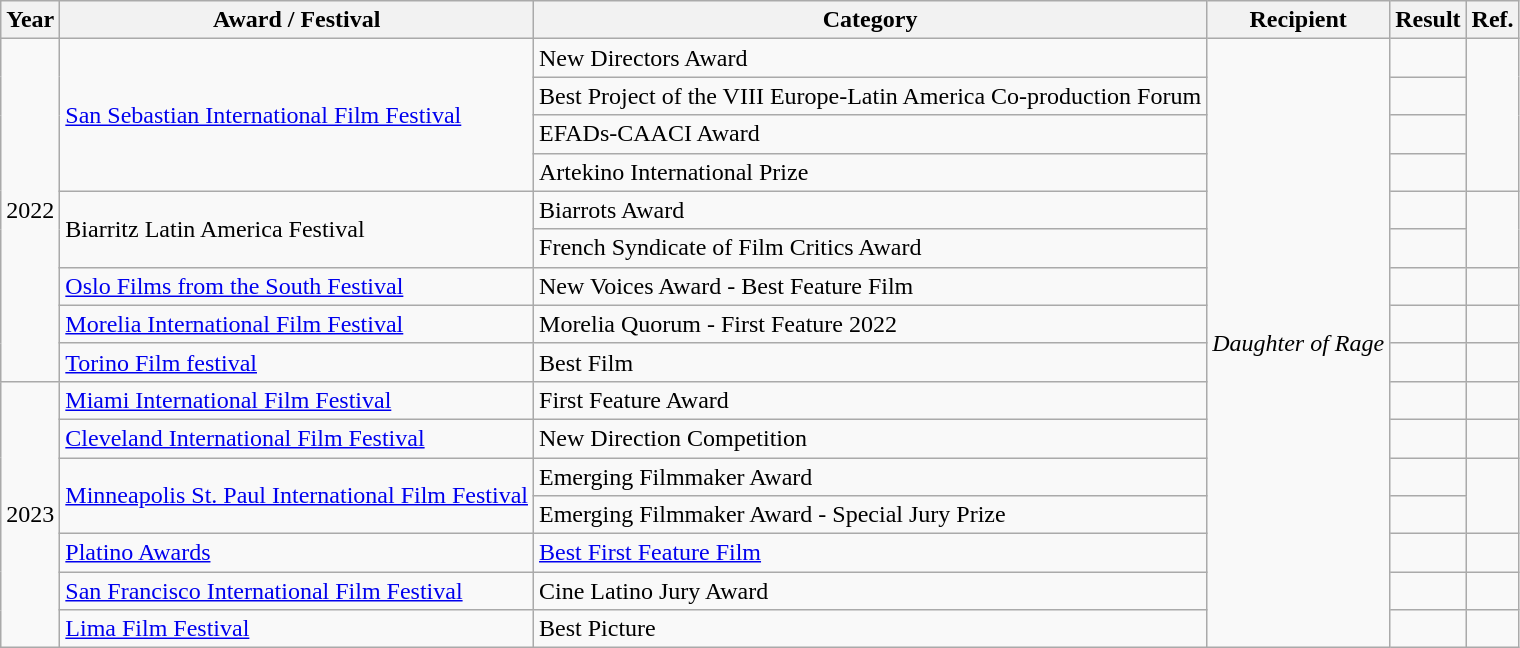<table class="wikitable">
<tr>
<th>Year</th>
<th>Award / Festival</th>
<th>Category</th>
<th>Recipient</th>
<th>Result</th>
<th>Ref.</th>
</tr>
<tr>
<td rowspan="9">2022</td>
<td rowspan="4"><a href='#'>San Sebastian International Film Festival</a></td>
<td>New Directors Award</td>
<td rowspan="16"><em>Daughter of Rage</em></td>
<td></td>
<td rowspan="4"></td>
</tr>
<tr>
<td>Best Project of the VIII Europe-Latin America Co-production Forum</td>
<td></td>
</tr>
<tr>
<td>EFADs-CAACI Award</td>
<td></td>
</tr>
<tr>
<td>Artekino International Prize</td>
<td></td>
</tr>
<tr>
<td rowspan="2">Biarritz Latin America Festival</td>
<td>Biarrots Award</td>
<td></td>
<td rowspan="2"></td>
</tr>
<tr>
<td>French Syndicate of Film Critics Award</td>
<td></td>
</tr>
<tr>
<td><a href='#'>Oslo Films from the South Festival</a></td>
<td>New Voices Award - Best Feature Film</td>
<td></td>
<td></td>
</tr>
<tr>
<td><a href='#'>Morelia International Film Festival</a></td>
<td>Morelia Quorum - First Feature 2022</td>
<td></td>
<td></td>
</tr>
<tr>
<td><a href='#'>Torino Film festival</a></td>
<td>Best Film</td>
<td></td>
<td></td>
</tr>
<tr>
<td rowspan="7">2023</td>
<td><a href='#'>Miami International Film Festival</a></td>
<td>First Feature Award</td>
<td></td>
<td></td>
</tr>
<tr>
<td><a href='#'>Cleveland International Film Festival</a></td>
<td>New Direction Competition</td>
<td></td>
<td></td>
</tr>
<tr>
<td rowspan="2"><a href='#'>Minneapolis St. Paul International Film Festival</a></td>
<td>Emerging Filmmaker Award</td>
<td></td>
<td rowspan="2"></td>
</tr>
<tr>
<td>Emerging Filmmaker Award - Special Jury Prize</td>
<td></td>
</tr>
<tr>
<td><a href='#'>Platino Awards</a></td>
<td><a href='#'>Best First Feature Film</a></td>
<td></td>
<td></td>
</tr>
<tr>
<td><a href='#'>San Francisco International Film Festival</a></td>
<td>Cine Latino Jury Award</td>
<td></td>
<td></td>
</tr>
<tr>
<td><a href='#'>Lima Film Festival</a></td>
<td>Best Picture</td>
<td></td>
<td></td>
</tr>
</table>
